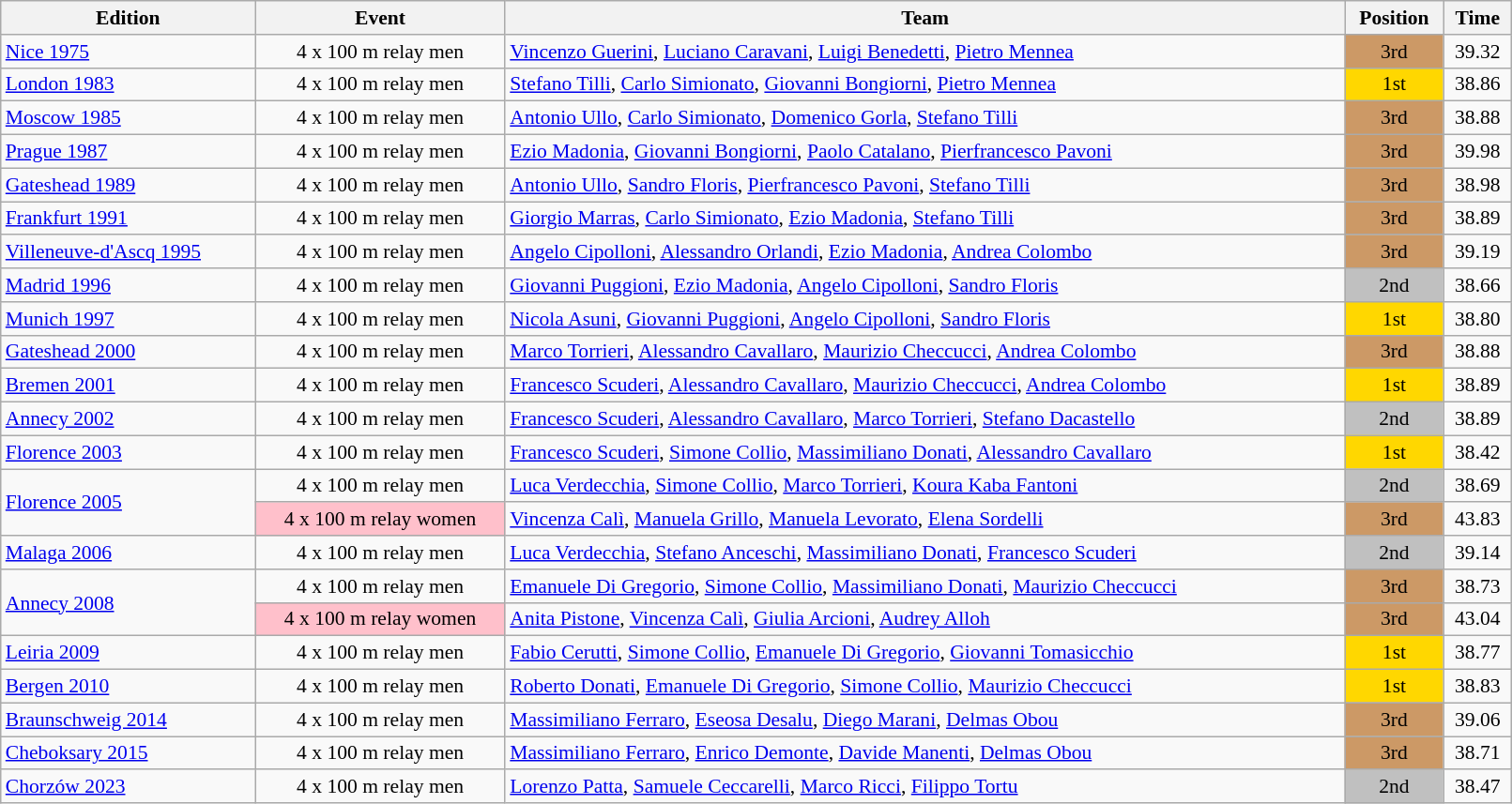<table class="wikitable" width=85% style="font-size:90%; text-align:center;">
<tr>
<th>Edition</th>
<th>Event</th>
<th>Team</th>
<th>Position</th>
<th>Time</th>
</tr>
<tr>
<td align=left> <a href='#'>Nice 1975</a></td>
<td>4 x 100 m relay men</td>
<td align=left><a href='#'>Vincenzo Guerini</a>, <a href='#'>Luciano Caravani</a>, <a href='#'>Luigi Benedetti</a>, <a href='#'>Pietro Mennea</a></td>
<td bgcolor=cc9966>3rd</td>
<td>39.32</td>
</tr>
<tr>
<td align=left> <a href='#'>London 1983</a></td>
<td>4 x 100 m relay men</td>
<td align=left><a href='#'>Stefano Tilli</a>, <a href='#'>Carlo Simionato</a>, <a href='#'>Giovanni Bongiorni</a>, <a href='#'>Pietro Mennea</a></td>
<td bgcolor=gold>1st</td>
<td>38.86</td>
</tr>
<tr>
<td align=left> <a href='#'>Moscow 1985</a></td>
<td>4 x 100 m relay men</td>
<td align=left><a href='#'>Antonio Ullo</a>, <a href='#'>Carlo Simionato</a>, <a href='#'>Domenico Gorla</a>, <a href='#'>Stefano Tilli</a></td>
<td bgcolor=cc9966>3rd</td>
<td>38.88</td>
</tr>
<tr>
<td align=left> <a href='#'>Prague 1987</a></td>
<td>4 x 100 m relay men</td>
<td align=left><a href='#'>Ezio Madonia</a>, <a href='#'>Giovanni Bongiorni</a>, <a href='#'>Paolo Catalano</a>, <a href='#'>Pierfrancesco Pavoni</a></td>
<td bgcolor=cc9966>3rd</td>
<td>39.98</td>
</tr>
<tr>
<td align=left> <a href='#'>Gateshead 1989</a></td>
<td>4 x 100 m relay men</td>
<td align=left><a href='#'>Antonio Ullo</a>, <a href='#'>Sandro Floris</a>, <a href='#'>Pierfrancesco Pavoni</a>, <a href='#'>Stefano Tilli</a></td>
<td bgcolor=cc9966>3rd</td>
<td>38.98</td>
</tr>
<tr>
<td align=left> <a href='#'>Frankfurt 1991</a></td>
<td>4 x 100 m relay men</td>
<td align=left><a href='#'>Giorgio Marras</a>, <a href='#'>Carlo Simionato</a>, <a href='#'>Ezio Madonia</a>, <a href='#'>Stefano Tilli</a></td>
<td bgcolor=cc9966>3rd</td>
<td>38.89</td>
</tr>
<tr>
<td align=left> <a href='#'>Villeneuve-d'Ascq 1995</a></td>
<td>4 x 100 m relay men</td>
<td align=left><a href='#'>Angelo Cipolloni</a>, <a href='#'>Alessandro Orlandi</a>, <a href='#'>Ezio Madonia</a>, <a href='#'>Andrea Colombo</a></td>
<td bgcolor=cc9966>3rd</td>
<td>39.19</td>
</tr>
<tr>
<td align=left> <a href='#'>Madrid 1996</a></td>
<td>4 x 100 m relay men</td>
<td align=left><a href='#'>Giovanni Puggioni</a>, <a href='#'>Ezio Madonia</a>, <a href='#'>Angelo Cipolloni</a>, <a href='#'>Sandro Floris</a></td>
<td bgcolor=silver>2nd</td>
<td>38.66</td>
</tr>
<tr>
<td align=left> <a href='#'>Munich 1997</a></td>
<td>4 x 100 m relay men</td>
<td align=left><a href='#'>Nicola Asuni</a>, <a href='#'>Giovanni Puggioni</a>, <a href='#'>Angelo Cipolloni</a>, <a href='#'>Sandro Floris</a></td>
<td bgcolor=gold>1st</td>
<td>38.80</td>
</tr>
<tr>
<td align=left> <a href='#'>Gateshead 2000</a></td>
<td>4 x 100 m relay men</td>
<td align=left><a href='#'>Marco Torrieri</a>, <a href='#'>Alessandro Cavallaro</a>, <a href='#'>Maurizio Checcucci</a>, <a href='#'>Andrea Colombo</a></td>
<td bgcolor=cc9966>3rd</td>
<td>38.88</td>
</tr>
<tr>
<td align=left> <a href='#'>Bremen 2001</a></td>
<td>4 x 100 m relay men</td>
<td align=left><a href='#'>Francesco Scuderi</a>, <a href='#'>Alessandro Cavallaro</a>, <a href='#'>Maurizio Checcucci</a>, <a href='#'>Andrea Colombo</a></td>
<td bgcolor=gold>1st</td>
<td>38.89</td>
</tr>
<tr>
<td align=left> <a href='#'>Annecy 2002</a></td>
<td>4 x 100 m relay men</td>
<td align=left><a href='#'>Francesco Scuderi</a>, <a href='#'>Alessandro Cavallaro</a>, <a href='#'>Marco Torrieri</a>, <a href='#'>Stefano Dacastello</a></td>
<td bgcolor=silver>2nd</td>
<td>38.89</td>
</tr>
<tr>
<td align=left> <a href='#'>Florence 2003</a></td>
<td>4 x 100 m relay men</td>
<td align=left><a href='#'>Francesco Scuderi</a>, <a href='#'>Simone Collio</a>, <a href='#'>Massimiliano Donati</a>, <a href='#'>Alessandro Cavallaro</a></td>
<td bgcolor=gold>1st</td>
<td>38.42</td>
</tr>
<tr>
<td rowspan=2 align=left> <a href='#'>Florence 2005</a></td>
<td>4 x 100 m relay men</td>
<td align=left><a href='#'>Luca Verdecchia</a>, <a href='#'>Simone Collio</a>, <a href='#'>Marco Torrieri</a>, <a href='#'>Koura Kaba Fantoni</a></td>
<td bgcolor=silver>2nd</td>
<td>38.69</td>
</tr>
<tr>
<td bgcolor=pink>4 x 100 m relay women</td>
<td align=left><a href='#'>Vincenza Calì</a>, <a href='#'>Manuela Grillo</a>, <a href='#'>Manuela Levorato</a>, <a href='#'>Elena Sordelli</a></td>
<td bgcolor=cc9966>3rd</td>
<td>43.83</td>
</tr>
<tr>
<td align=left> <a href='#'>Malaga 2006</a></td>
<td>4 x 100 m relay men</td>
<td align=left><a href='#'>Luca Verdecchia</a>, <a href='#'>Stefano Anceschi</a>, <a href='#'>Massimiliano Donati</a>, <a href='#'>Francesco Scuderi</a></td>
<td bgcolor=silver>2nd</td>
<td>39.14</td>
</tr>
<tr>
<td rowspan=2 align=left> <a href='#'>Annecy 2008</a></td>
<td>4 x 100 m relay men</td>
<td align=left><a href='#'>Emanuele Di Gregorio</a>, <a href='#'>Simone Collio</a>, <a href='#'>Massimiliano Donati</a>, <a href='#'>Maurizio Checcucci</a></td>
<td bgcolor=cc9966>3rd</td>
<td>38.73</td>
</tr>
<tr>
<td bgcolor=pink>4 x 100 m relay women</td>
<td align=left><a href='#'>Anita Pistone</a>, <a href='#'>Vincenza Calì</a>, <a href='#'>Giulia Arcioni</a>, <a href='#'>Audrey Alloh</a></td>
<td bgcolor=cc9966>3rd</td>
<td>43.04 </td>
</tr>
<tr>
<td align=left> <a href='#'>Leiria 2009</a></td>
<td>4 x 100 m relay men</td>
<td align=left><a href='#'>Fabio Cerutti</a>, <a href='#'>Simone Collio</a>, <a href='#'>Emanuele Di Gregorio</a>, <a href='#'>Giovanni Tomasicchio</a></td>
<td bgcolor=gold>1st</td>
<td>38.77</td>
</tr>
<tr>
<td align=left> <a href='#'>Bergen 2010</a></td>
<td>4 x 100 m relay men</td>
<td align=left><a href='#'>Roberto Donati</a>, <a href='#'>Emanuele Di Gregorio</a>, <a href='#'>Simone Collio</a>, <a href='#'>Maurizio Checcucci</a></td>
<td bgcolor=gold>1st</td>
<td>38.83</td>
</tr>
<tr>
<td align=left> <a href='#'>Braunschweig 2014</a></td>
<td>4 x 100 m relay men</td>
<td align=left><a href='#'>Massimiliano Ferraro</a>, <a href='#'>Eseosa Desalu</a>, <a href='#'>Diego Marani</a>, <a href='#'>Delmas Obou</a></td>
<td bgcolor=cc9966>3rd</td>
<td>39.06</td>
</tr>
<tr>
<td align=left> <a href='#'>Cheboksary 2015</a></td>
<td>4 x 100 m relay men</td>
<td align=left><a href='#'>Massimiliano Ferraro</a>, <a href='#'>Enrico Demonte</a>, <a href='#'>Davide Manenti</a>, <a href='#'>Delmas Obou</a></td>
<td bgcolor=cc9966>3rd</td>
<td>38.71</td>
</tr>
<tr>
<td align=left> <a href='#'>Chorzów 2023</a></td>
<td>4 x 100 m relay men</td>
<td align=left><a href='#'>Lorenzo Patta</a>, <a href='#'>Samuele Ceccarelli</a>, <a href='#'> Marco Ricci</a>, <a href='#'>Filippo Tortu</a></td>
<td bgcolor=silver>2nd</td>
<td>38.47</td>
</tr>
</table>
